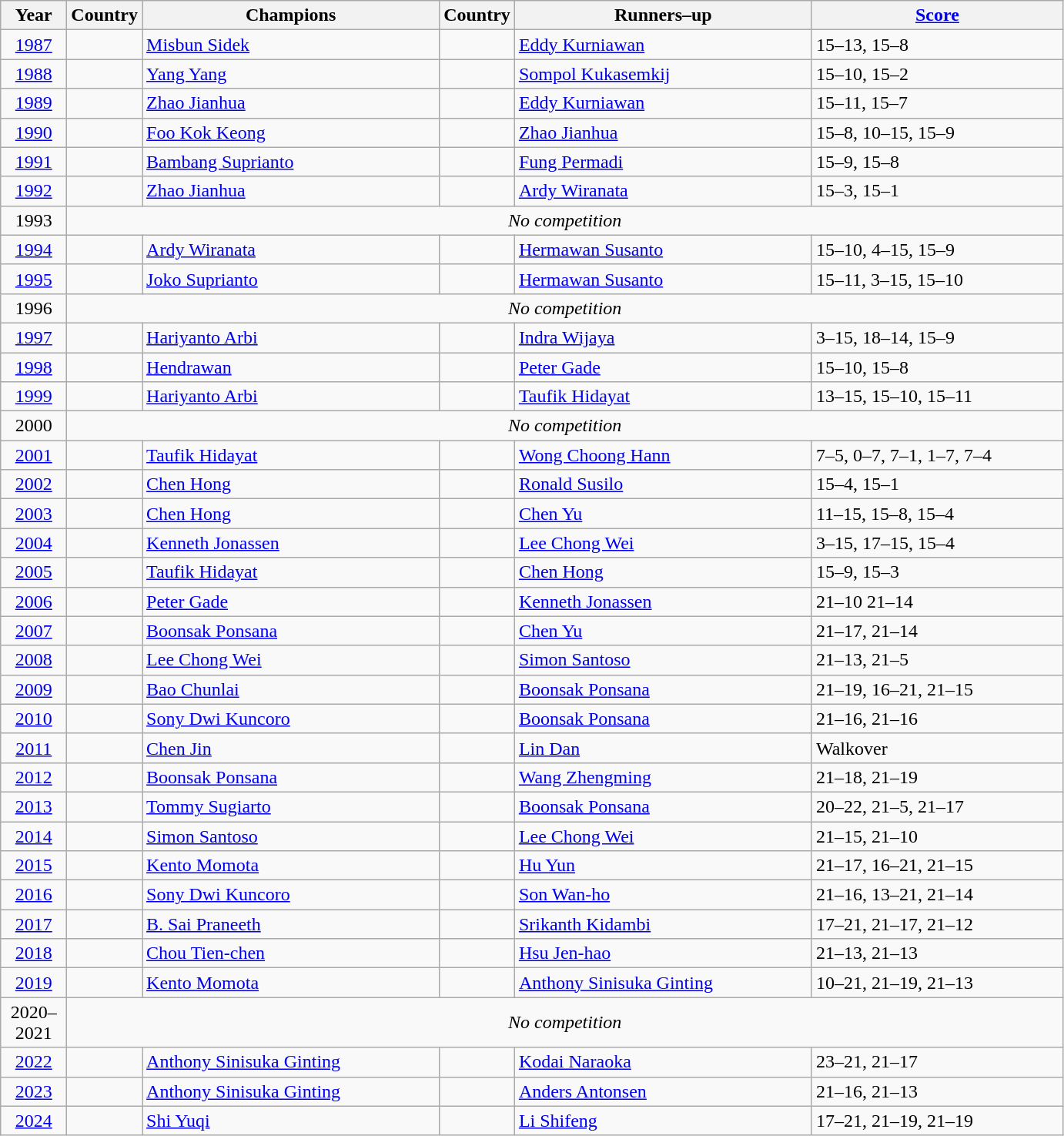<table class="sortable wikitable">
<tr>
<th width=50>Year</th>
<th width=50>Country</th>
<th width=250>Champions</th>
<th width=50>Country</th>
<th width=250>Runners–up</th>
<th class="unsortable" width=210><a href='#'>Score</a></th>
</tr>
<tr>
<td align=center><a href='#'>1987</a></td>
<td></td>
<td><a href='#'>Misbun Sidek</a></td>
<td></td>
<td><a href='#'>Eddy Kurniawan</a></td>
<td>15–13, 15–8</td>
</tr>
<tr>
<td align=center><a href='#'>1988</a></td>
<td></td>
<td><a href='#'>Yang Yang</a></td>
<td></td>
<td><a href='#'>Sompol Kukasemkij</a></td>
<td>15–10, 15–2</td>
</tr>
<tr>
<td align=center><a href='#'>1989</a></td>
<td></td>
<td><a href='#'>Zhao Jianhua</a></td>
<td></td>
<td><a href='#'>Eddy Kurniawan</a></td>
<td>15–11, 15–7</td>
</tr>
<tr>
<td align=center><a href='#'>1990</a></td>
<td></td>
<td><a href='#'>Foo Kok Keong</a></td>
<td></td>
<td><a href='#'>Zhao Jianhua</a></td>
<td>15–8, 10–15, 15–9</td>
</tr>
<tr>
<td align=center><a href='#'>1991</a></td>
<td></td>
<td><a href='#'>Bambang Suprianto</a></td>
<td></td>
<td><a href='#'>Fung Permadi</a></td>
<td>15–9, 15–8</td>
</tr>
<tr>
<td align=center><a href='#'>1992</a></td>
<td></td>
<td><a href='#'>Zhao Jianhua</a></td>
<td></td>
<td><a href='#'>Ardy Wiranata</a></td>
<td>15–3, 15–1</td>
</tr>
<tr>
<td align=center>1993</td>
<td colspan=5 align=center><em>No competition</em></td>
</tr>
<tr>
<td align=center><a href='#'>1994</a></td>
<td></td>
<td><a href='#'>Ardy Wiranata</a></td>
<td></td>
<td><a href='#'>Hermawan Susanto</a></td>
<td>15–10, 4–15, 15–9</td>
</tr>
<tr>
<td align=center><a href='#'>1995</a></td>
<td></td>
<td><a href='#'>Joko Suprianto</a></td>
<td></td>
<td><a href='#'>Hermawan Susanto</a></td>
<td>15–11, 3–15, 15–10</td>
</tr>
<tr>
<td align=center>1996</td>
<td colspan=5 align=center><em>No competition</em></td>
</tr>
<tr>
<td align=center><a href='#'>1997</a></td>
<td></td>
<td><a href='#'>Hariyanto Arbi</a></td>
<td></td>
<td><a href='#'>Indra Wijaya</a></td>
<td>3–15, 18–14, 15–9</td>
</tr>
<tr>
<td align=center><a href='#'>1998</a></td>
<td></td>
<td><a href='#'>Hendrawan</a></td>
<td></td>
<td><a href='#'>Peter Gade</a></td>
<td>15–10, 15–8</td>
</tr>
<tr>
<td align=center><a href='#'>1999</a></td>
<td></td>
<td><a href='#'>Hariyanto Arbi</a></td>
<td></td>
<td><a href='#'>Taufik Hidayat</a></td>
<td>13–15, 15–10, 15–11</td>
</tr>
<tr>
<td align=center>2000</td>
<td colspan=5 align=center><em>No competition</em></td>
</tr>
<tr>
<td align=center><a href='#'>2001</a></td>
<td></td>
<td><a href='#'>Taufik Hidayat</a></td>
<td></td>
<td><a href='#'>Wong Choong Hann</a></td>
<td>7–5, 0–7, 7–1, 1–7, 7–4</td>
</tr>
<tr>
<td align=center><a href='#'>2002</a></td>
<td></td>
<td><a href='#'>Chen Hong</a></td>
<td></td>
<td><a href='#'>Ronald Susilo</a></td>
<td>15–4, 15–1</td>
</tr>
<tr>
<td align=center><a href='#'>2003</a></td>
<td></td>
<td><a href='#'>Chen Hong</a></td>
<td></td>
<td><a href='#'>Chen Yu</a></td>
<td>11–15, 15–8, 15–4</td>
</tr>
<tr>
<td align=center><a href='#'>2004</a></td>
<td></td>
<td><a href='#'>Kenneth Jonassen</a></td>
<td></td>
<td><a href='#'>Lee Chong Wei</a></td>
<td>3–15, 17–15, 15–4</td>
</tr>
<tr>
<td align=center><a href='#'>2005</a></td>
<td></td>
<td><a href='#'>Taufik Hidayat</a></td>
<td></td>
<td><a href='#'>Chen Hong</a></td>
<td>15–9, 15–3</td>
</tr>
<tr>
<td align=center><a href='#'>2006</a></td>
<td></td>
<td><a href='#'>Peter Gade</a></td>
<td></td>
<td><a href='#'>Kenneth Jonassen</a></td>
<td>21–10 21–14</td>
</tr>
<tr>
<td align=center><a href='#'>2007</a></td>
<td></td>
<td><a href='#'>Boonsak Ponsana</a></td>
<td></td>
<td><a href='#'>Chen Yu</a></td>
<td>21–17, 21–14</td>
</tr>
<tr>
<td align=center><a href='#'>2008</a></td>
<td></td>
<td><a href='#'>Lee Chong Wei</a></td>
<td></td>
<td><a href='#'>Simon Santoso</a></td>
<td>21–13, 21–5</td>
</tr>
<tr>
<td align=center><a href='#'>2009</a></td>
<td></td>
<td><a href='#'>Bao Chunlai</a></td>
<td></td>
<td><a href='#'>Boonsak Ponsana</a></td>
<td>21–19, 16–21, 21–15</td>
</tr>
<tr>
<td align=center><a href='#'>2010</a></td>
<td></td>
<td><a href='#'>Sony Dwi Kuncoro</a></td>
<td></td>
<td><a href='#'>Boonsak Ponsana</a></td>
<td>21–16, 21–16</td>
</tr>
<tr>
<td align=center><a href='#'>2011</a></td>
<td></td>
<td><a href='#'>Chen Jin</a></td>
<td></td>
<td><a href='#'>Lin Dan</a></td>
<td>Walkover</td>
</tr>
<tr>
<td align=center><a href='#'>2012</a></td>
<td></td>
<td><a href='#'>Boonsak Ponsana</a></td>
<td></td>
<td><a href='#'>Wang Zhengming</a></td>
<td>21–18, 21–19</td>
</tr>
<tr>
<td align=center><a href='#'>2013</a></td>
<td></td>
<td><a href='#'>Tommy Sugiarto</a></td>
<td></td>
<td><a href='#'>Boonsak Ponsana</a></td>
<td>20–22, 21–5, 21–17</td>
</tr>
<tr>
<td align=center><a href='#'>2014</a></td>
<td></td>
<td><a href='#'>Simon Santoso</a></td>
<td></td>
<td><a href='#'>Lee Chong Wei</a></td>
<td>21–15, 21–10</td>
</tr>
<tr>
<td align=center><a href='#'>2015</a></td>
<td></td>
<td><a href='#'>Kento Momota</a></td>
<td></td>
<td><a href='#'>Hu Yun</a></td>
<td>21–17, 16–21, 21–15</td>
</tr>
<tr>
<td align=center><a href='#'>2016</a></td>
<td></td>
<td><a href='#'>Sony Dwi Kuncoro</a></td>
<td></td>
<td><a href='#'>Son Wan-ho</a></td>
<td>21–16, 13–21, 21–14</td>
</tr>
<tr>
<td align=center><a href='#'>2017</a></td>
<td></td>
<td><a href='#'>B. Sai Praneeth</a></td>
<td></td>
<td><a href='#'>Srikanth Kidambi</a></td>
<td>17–21, 21–17, 21–12</td>
</tr>
<tr>
<td align=center><a href='#'>2018</a></td>
<td></td>
<td><a href='#'>Chou Tien-chen</a></td>
<td></td>
<td><a href='#'>Hsu Jen-hao</a></td>
<td>21–13, 21–13</td>
</tr>
<tr>
<td align=center><a href='#'>2019</a></td>
<td></td>
<td><a href='#'>Kento Momota</a></td>
<td></td>
<td><a href='#'>Anthony Sinisuka Ginting</a></td>
<td>10–21, 21–19, 21–13</td>
</tr>
<tr>
<td align=center>2020–2021</td>
<td colspan=5 align=center><em>No competition</em></td>
</tr>
<tr>
<td align=center><a href='#'>2022</a></td>
<td></td>
<td><a href='#'>Anthony Sinisuka Ginting</a></td>
<td></td>
<td><a href='#'>Kodai Naraoka</a></td>
<td>23–21, 21–17</td>
</tr>
<tr>
<td align=center><a href='#'>2023</a></td>
<td></td>
<td><a href='#'>Anthony Sinisuka Ginting</a></td>
<td></td>
<td><a href='#'>Anders Antonsen</a></td>
<td>21–16, 21–13</td>
</tr>
<tr>
<td align=center><a href='#'>2024</a></td>
<td></td>
<td><a href='#'>Shi Yuqi</a></td>
<td></td>
<td><a href='#'>Li Shifeng</a></td>
<td>17–21, 21–19, 21–19</td>
</tr>
</table>
